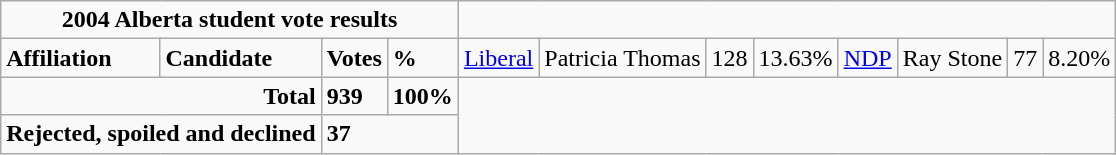<table class="wikitable">
<tr>
<td colspan="5" align="center"><strong>2004 Alberta student vote results</strong></td>
</tr>
<tr>
<td colspan="2"><strong>Affiliation</strong></td>
<td><strong>Candidate</strong></td>
<td><strong>Votes</strong></td>
<td><strong>%</strong><br>

</td>
<td><a href='#'>Liberal</a></td>
<td>Patricia Thomas</td>
<td>128</td>
<td>13.63%<br></td>
<td><a href='#'>NDP</a></td>
<td>Ray Stone</td>
<td>77</td>
<td>8.20%</td>
</tr>
<tr>
<td colspan="3" align ="right"><strong>Total</strong></td>
<td><strong>939</strong></td>
<td><strong>100%</strong></td>
</tr>
<tr>
<td colspan="3" align="right"><strong>Rejected, spoiled and declined</strong></td>
<td colspan="2"><strong>37</strong></td>
</tr>
</table>
